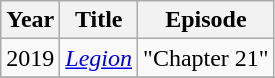<table class="wikitable">
<tr>
<th>Year</th>
<th>Title</th>
<th>Episode</th>
</tr>
<tr>
<td>2019</td>
<td><em><a href='#'>Legion</a></em></td>
<td>"Chapter 21"</td>
</tr>
<tr>
</tr>
</table>
